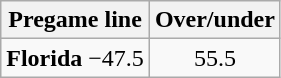<table class="wikitable">
<tr align="center">
<th style=>Pregame line</th>
<th style=>Over/under</th>
</tr>
<tr align="center">
<td><strong>Florida</strong> −47.5</td>
<td>55.5</td>
</tr>
</table>
